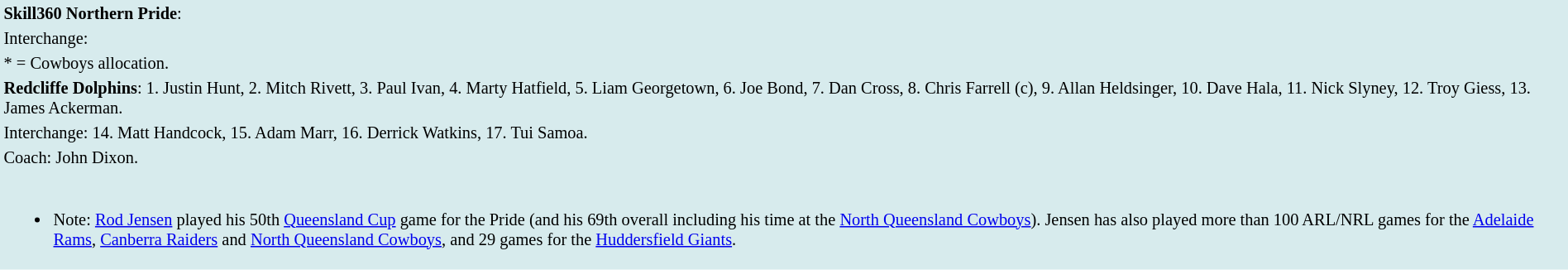<table style="background:#d7ebed; font-size:85%; width:100%;">
<tr>
<td><strong>Skill360 Northern Pride</strong>:             </td>
</tr>
<tr>
<td>Interchange:    </td>
</tr>
<tr>
<td>* = Cowboys allocation.</td>
</tr>
<tr>
<td><strong>Redcliffe Dolphins</strong>: 1. Justin Hunt, 2. Mitch Rivett, 3. Paul Ivan, 4. Marty Hatfield, 5. Liam Georgetown, 6. Joe Bond, 7. Dan Cross, 8. Chris Farrell (c), 9. Allan Heldsinger, 10. Dave Hala, 11. Nick Slyney, 12. Troy Giess, 13. James Ackerman.</td>
</tr>
<tr>
<td>Interchange: 14. Matt Handcock, 15. Adam Marr, 16. Derrick Watkins, 17. Tui Samoa.</td>
</tr>
<tr>
<td>Coach: John Dixon.</td>
</tr>
<tr>
<td><br><ul><li>Note: <a href='#'>Rod Jensen</a> played his 50th <a href='#'>Queensland Cup</a> game for the Pride (and his 69th overall including his time at the <a href='#'>North Queensland Cowboys</a>). Jensen has also played more than 100 ARL/NRL games for the <a href='#'>Adelaide Rams</a>, <a href='#'>Canberra Raiders</a> and <a href='#'>North Queensland Cowboys</a>, and 29 games for the <a href='#'>Huddersfield Giants</a>.</li></ul></td>
</tr>
</table>
